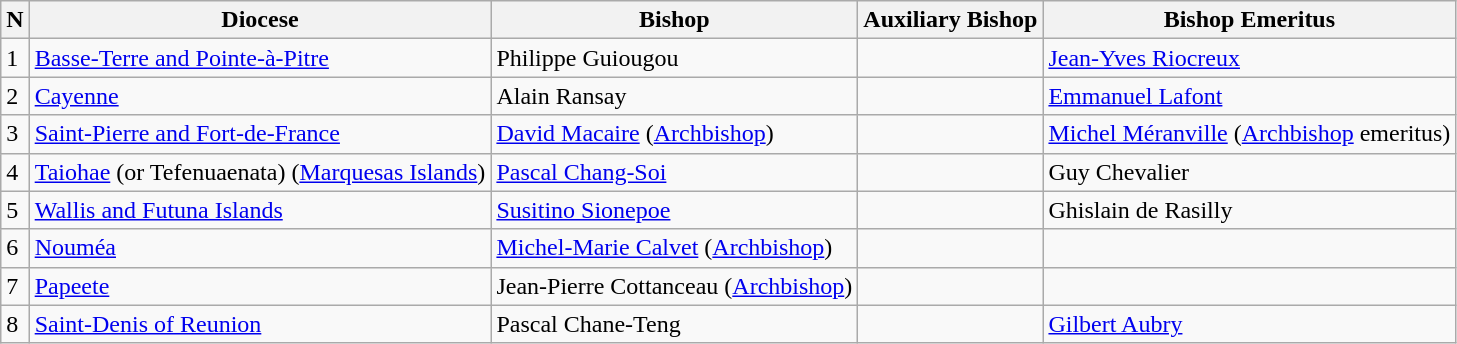<table class="wikitable sortable">
<tr>
<th>N</th>
<th>Diocese</th>
<th>Bishop</th>
<th>Auxiliary Bishop</th>
<th>Bishop Emeritus</th>
</tr>
<tr>
<td>1</td>
<td><a href='#'>Basse-Terre and Pointe-à-Pitre</a></td>
<td>Philippe Guiougou</td>
<td></td>
<td><a href='#'>Jean-Yves Riocreux</a></td>
</tr>
<tr>
<td>2</td>
<td><a href='#'>Cayenne</a></td>
<td>Alain Ransay</td>
<td></td>
<td><a href='#'>Emmanuel Lafont</a></td>
</tr>
<tr>
<td>3</td>
<td><a href='#'>Saint-Pierre and Fort-de-France</a></td>
<td><a href='#'>David Macaire</a> (<a href='#'>Archbishop</a>)</td>
<td></td>
<td><a href='#'>Michel Méranville</a> (<a href='#'>Archbishop</a> emeritus)</td>
</tr>
<tr>
<td>4</td>
<td><a href='#'>Taiohae</a> (or Tefenuaenata) (<a href='#'>Marquesas Islands</a>)</td>
<td><a href='#'>Pascal Chang-Soi</a></td>
<td></td>
<td>Guy Chevalier</td>
</tr>
<tr>
<td>5</td>
<td><a href='#'>Wallis and Futuna Islands</a></td>
<td><a href='#'>Susitino Sionepoe</a></td>
<td></td>
<td>Ghislain de Rasilly</td>
</tr>
<tr>
<td>6</td>
<td><a href='#'>Nouméa</a></td>
<td><a href='#'>Michel-Marie Calvet</a> (<a href='#'>Archbishop</a>)</td>
<td></td>
<td></td>
</tr>
<tr>
<td>7</td>
<td><a href='#'>Papeete</a></td>
<td>Jean-Pierre Cottanceau (<a href='#'>Archbishop</a>)</td>
<td></td>
<td></td>
</tr>
<tr>
<td>8</td>
<td><a href='#'>Saint-Denis of Reunion</a></td>
<td>Pascal Chane-Teng</td>
<td></td>
<td><a href='#'>Gilbert Aubry</a></td>
</tr>
</table>
